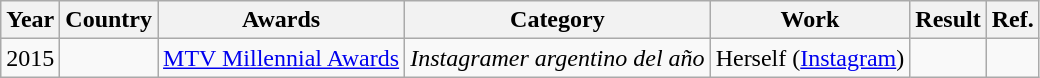<table class="wikitable">
<tr>
<th>Year</th>
<th>Country</th>
<th>Awards</th>
<th>Category</th>
<th>Work</th>
<th>Result</th>
<th>Ref.</th>
</tr>
<tr>
<td>2015</td>
<td></td>
<td><a href='#'>MTV Millennial Awards</a></td>
<td><em>Instagramer argentino del año</em></td>
<td>Herself (<a href='#'>Instagram</a>)</td>
<td></td>
<td></td>
</tr>
</table>
